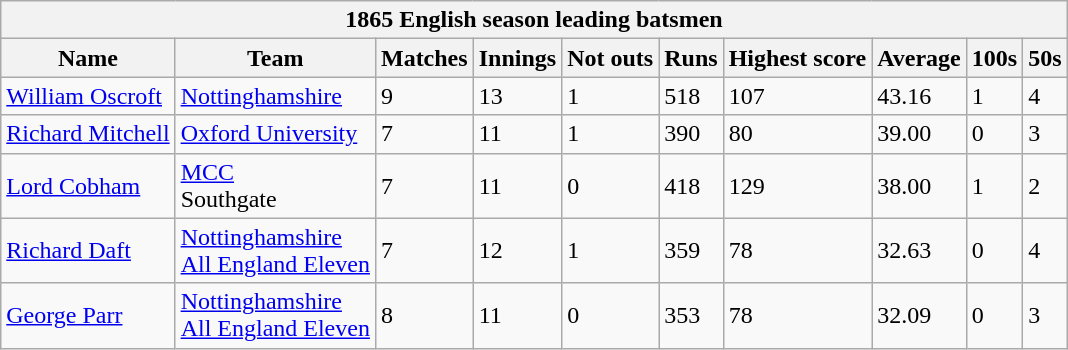<table class="wikitable">
<tr>
<th bgcolor="#efefef" colspan="10">1865 English season leading batsmen</th>
</tr>
<tr bgcolor="#efefef">
<th>Name</th>
<th>Team</th>
<th>Matches</th>
<th>Innings</th>
<th>Not outs</th>
<th>Runs</th>
<th>Highest score</th>
<th>Average</th>
<th>100s</th>
<th>50s</th>
</tr>
<tr>
<td><a href='#'>William Oscroft</a></td>
<td><a href='#'>Nottinghamshire</a></td>
<td>9</td>
<td>13</td>
<td>1</td>
<td>518</td>
<td>107</td>
<td>43.16</td>
<td>1</td>
<td>4</td>
</tr>
<tr>
<td><a href='#'>Richard Mitchell</a></td>
<td><a href='#'>Oxford University</a></td>
<td>7</td>
<td>11</td>
<td>1</td>
<td>390</td>
<td>80</td>
<td>39.00</td>
<td>0</td>
<td>3</td>
</tr>
<tr>
<td><a href='#'>Lord Cobham</a></td>
<td><a href='#'>MCC</a><br>Southgate</td>
<td>7</td>
<td>11</td>
<td>0</td>
<td>418</td>
<td>129</td>
<td>38.00</td>
<td>1</td>
<td>2</td>
</tr>
<tr>
<td><a href='#'>Richard Daft</a></td>
<td><a href='#'>Nottinghamshire</a><br><a href='#'>All England Eleven</a></td>
<td>7</td>
<td>12</td>
<td>1</td>
<td>359</td>
<td>78</td>
<td>32.63</td>
<td>0</td>
<td>4</td>
</tr>
<tr>
<td><a href='#'>George Parr</a></td>
<td><a href='#'>Nottinghamshire</a><br><a href='#'>All England Eleven</a></td>
<td>8</td>
<td>11</td>
<td>0</td>
<td>353</td>
<td>78</td>
<td>32.09</td>
<td>0</td>
<td>3</td>
</tr>
</table>
